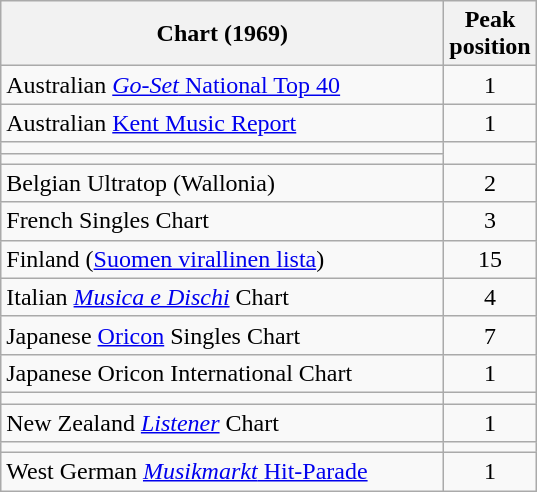<table class="wikitable sortable">
<tr>
<th style="width:18em">Chart (1969)</th>
<th>Peak<br>position</th>
</tr>
<tr>
<td>Australian <a href='#'><em>Go-Set</em> National Top 40</a></td>
<td style="text-align:center;">1</td>
</tr>
<tr>
<td>Australian <a href='#'>Kent Music Report</a></td>
<td style="text-align:center;">1</td>
</tr>
<tr>
<td></td>
</tr>
<tr>
<td></td>
</tr>
<tr>
<td>Belgian Ultratop (Wallonia)</td>
<td style="text-align:center;">2</td>
</tr>
<tr>
<td>French Singles Chart</td>
<td style="text-align:center;">3</td>
</tr>
<tr>
<td>Finland (<a href='#'>Suomen virallinen lista</a>)</td>
<td align="center">15</td>
</tr>
<tr>
<td>Italian <em><a href='#'>Musica e Dischi</a></em> Chart</td>
<td style="text-align:center;">4</td>
</tr>
<tr>
<td>Japanese <a href='#'>Oricon</a> Singles Chart</td>
<td style="text-align:center;">7</td>
</tr>
<tr>
<td>Japanese Oricon International Chart</td>
<td style="text-align:center;">1</td>
</tr>
<tr>
<td></td>
</tr>
<tr>
<td>New Zealand <em><a href='#'>Listener</a></em> Chart</td>
<td style="text-align:center;">1</td>
</tr>
<tr>
<td></td>
</tr>
<tr>
<td>West German <a href='#'><em>Musikmarkt</em> Hit-Parade</a></td>
<td style="text-align:center;">1</td>
</tr>
</table>
